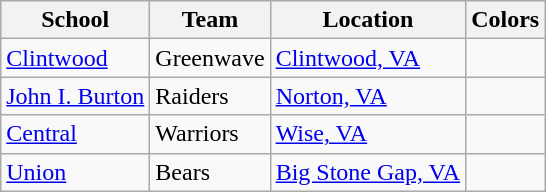<table class="wikitable">
<tr>
<th>School</th>
<th>Team</th>
<th>Location</th>
<th>Colors</th>
</tr>
<tr>
<td><a href='#'>Clintwood</a></td>
<td>Greenwave</td>
<td><a href='#'>Clintwood, VA</a></td>
<td></td>
</tr>
<tr>
<td><a href='#'>John I. Burton</a></td>
<td>Raiders</td>
<td><a href='#'>Norton, VA</a></td>
<td></td>
</tr>
<tr>
<td><a href='#'>Central</a></td>
<td>Warriors</td>
<td><a href='#'>Wise, VA</a></td>
<td></td>
</tr>
<tr>
<td><a href='#'>Union</a></td>
<td>Bears</td>
<td><a href='#'>Big Stone Gap, VA</a></td>
<td></td>
</tr>
</table>
